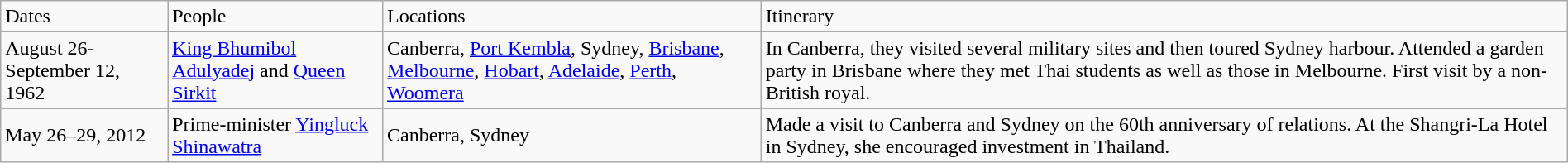<table class="wikitable" style="margin:1em auto 1em auto">
<tr>
<td>Dates</td>
<td>People</td>
<td>Locations</td>
<td>Itinerary</td>
</tr>
<tr>
<td>August 26-September 12, 1962</td>
<td><a href='#'>King Bhumibol Adulyadej</a> and <a href='#'>Queen Sirkit</a></td>
<td>Canberra, <a href='#'>Port Kembla</a>, Sydney, <a href='#'>Brisbane</a>, <a href='#'>Melbourne</a>, <a href='#'>Hobart</a>, <a href='#'>Adelaide</a>, <a href='#'>Perth</a>, <a href='#'>Woomera</a></td>
<td>In Canberra, they visited several military sites and then toured Sydney harbour. Attended a garden party in Brisbane where they met Thai students as well as those in Melbourne. First visit by a non-British royal.</td>
</tr>
<tr>
<td>May 26–29, 2012</td>
<td>Prime-minister <a href='#'>Yingluck Shinawatra</a></td>
<td>Canberra, Sydney</td>
<td>Made a visit to Canberra and Sydney on the 60th anniversary of relations. At the Shangri-La Hotel in Sydney, she encouraged investment in Thailand.</td>
</tr>
</table>
